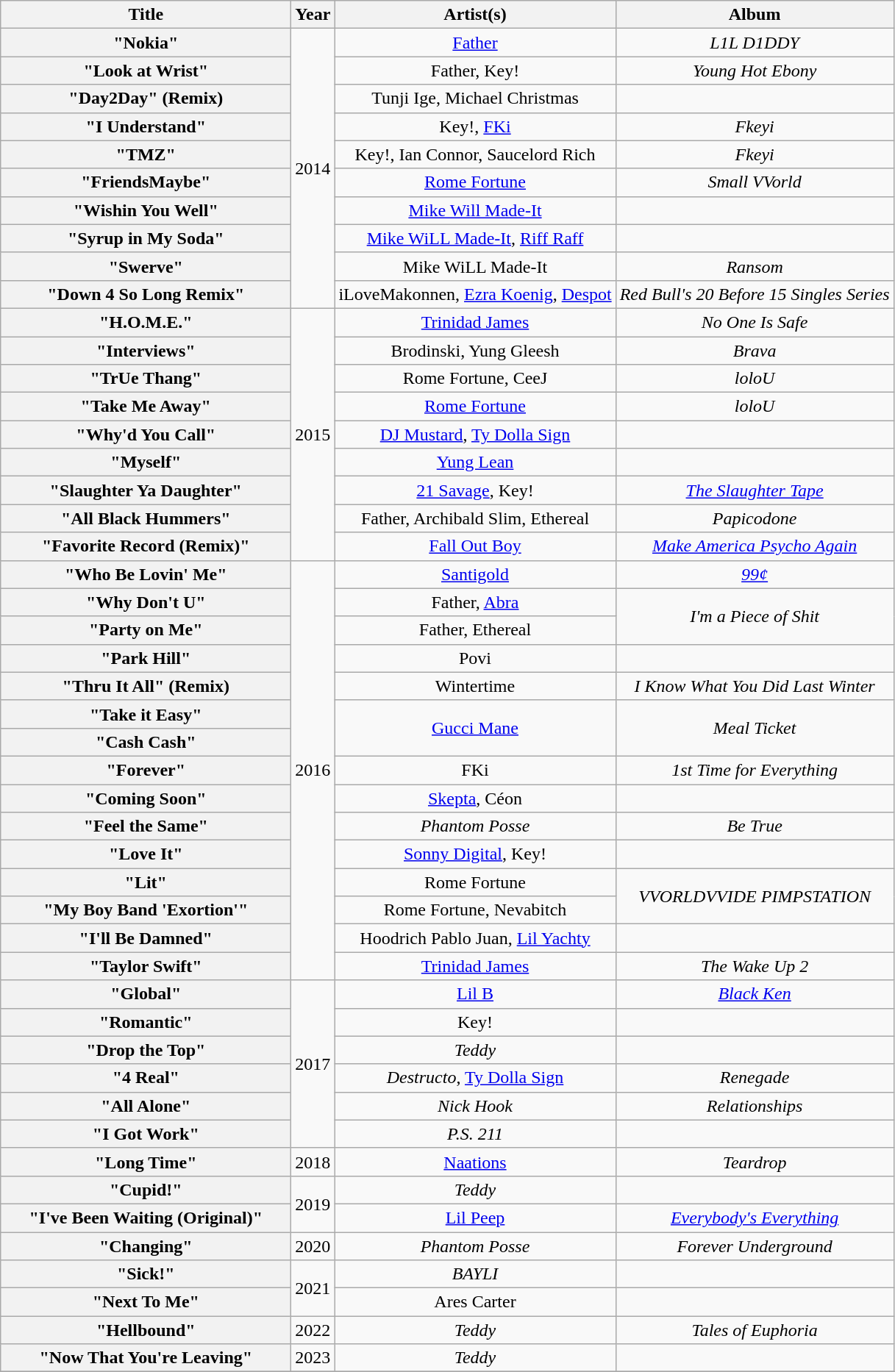<table class="wikitable plainrowheaders" style="text-align:center;">
<tr>
<th scope="col" style="width:16em;">Title</th>
<th scope="col">Year</th>
<th scope="col">Artist(s)</th>
<th scope="col">Album</th>
</tr>
<tr>
<th scope="row">"Nokia"</th>
<td rowspan="10">2014</td>
<td><a href='#'>Father</a></td>
<td><em>L1L D1DDY</em></td>
</tr>
<tr>
<th scope="row">"Look at Wrist"</th>
<td>Father, Key!</td>
<td><em>Young Hot Ebony</em></td>
</tr>
<tr>
<th scope="row">"Day2Day" (Remix)</th>
<td>Tunji Ige, Michael Christmas</td>
<td></td>
</tr>
<tr>
<th scope="row">"I Understand"</th>
<td>Key!, <a href='#'>FKi</a></td>
<td><em>Fkeyi</em></td>
</tr>
<tr>
<th scope="row">"TMZ"</th>
<td>Key!, Ian Connor, Saucelord Rich</td>
<td><em>Fkeyi</em></td>
</tr>
<tr>
<th scope="row">"FriendsMaybe"</th>
<td><a href='#'>Rome Fortune</a></td>
<td><em>Small VVorld</em></td>
</tr>
<tr>
<th scope="row">"Wishin You Well"</th>
<td><a href='#'>Mike Will Made-It</a></td>
<td></td>
</tr>
<tr>
<th scope="row">"Syrup in My Soda"</th>
<td><a href='#'>Mike WiLL Made-It</a>, <a href='#'>Riff Raff</a></td>
<td></td>
</tr>
<tr>
<th scope="row">"Swerve"</th>
<td>Mike WiLL Made-It</td>
<td><em>Ransom</em></td>
</tr>
<tr>
<th scope="row">"Down 4 So Long Remix"</th>
<td>iLoveMakonnen, <a href='#'>Ezra Koenig</a>, <a href='#'>Despot</a></td>
<td><em>Red Bull's 20 Before 15 Singles Series</em></td>
</tr>
<tr>
<th scope="row">"H.O.M.E."</th>
<td rowspan="9">2015</td>
<td><a href='#'>Trinidad James</a></td>
<td><em>No One Is Safe</em></td>
</tr>
<tr>
<th scope="row">"Interviews"</th>
<td>Brodinski, Yung Gleesh</td>
<td><em>Brava</em></td>
</tr>
<tr>
<th scope="row">"TrUe Thang"</th>
<td>Rome Fortune, CeeJ</td>
<td><em>loloU</em></td>
</tr>
<tr>
<th scope="row">"Take Me Away"</th>
<td><a href='#'>Rome Fortune</a></td>
<td><em>loloU</em></td>
</tr>
<tr>
<th scope="row">"Why'd You Call"</th>
<td><a href='#'>DJ Mustard</a>, <a href='#'>Ty Dolla Sign</a></td>
<td></td>
</tr>
<tr>
<th scope="row">"Myself"</th>
<td><a href='#'>Yung Lean</a></td>
<td></td>
</tr>
<tr>
<th scope="row">"Slaughter Ya Daughter"</th>
<td><a href='#'>21 Savage</a>, Key!</td>
<td><em><a href='#'>The Slaughter Tape</a></em></td>
</tr>
<tr>
<th scope="row">"All Black Hummers"</th>
<td>Father, Archibald Slim, Ethereal</td>
<td><em>Papicodone</em></td>
</tr>
<tr>
<th scope="row">"Favorite Record (Remix)"</th>
<td><a href='#'>Fall Out Boy</a></td>
<td><em><a href='#'>Make America Psycho Again</a></em></td>
</tr>
<tr>
<th scope="row">"Who Be Lovin' Me"</th>
<td rowspan="15">2016</td>
<td><a href='#'>Santigold</a></td>
<td><em><a href='#'>99¢</a></em></td>
</tr>
<tr>
<th scope="row">"Why Don't U"</th>
<td>Father, <a href='#'>Abra</a></td>
<td rowspan="2"><em>I'm a Piece of Shit</em></td>
</tr>
<tr>
<th scope="row">"Party on Me"</th>
<td>Father, Ethereal</td>
</tr>
<tr>
<th scope="row">"Park Hill"</th>
<td>Povi</td>
<td></td>
</tr>
<tr>
<th scope="row">"Thru It All" (Remix)</th>
<td>Wintertime</td>
<td><em>I Know What You Did Last Winter</em></td>
</tr>
<tr>
<th scope="row">"Take it Easy"</th>
<td rowspan="2"><a href='#'>Gucci Mane</a></td>
<td rowspan="2"><em>Meal Ticket</em></td>
</tr>
<tr>
<th scope="row">"Cash Cash"</th>
</tr>
<tr>
<th scope="row">"Forever"</th>
<td>FKi</td>
<td><em>1st Time for Everything</em></td>
</tr>
<tr>
<th scope="row">"Coming Soon"</th>
<td><a href='#'>Skepta</a>, Céon</td>
<td></td>
</tr>
<tr>
<th scope="row">"Feel the Same"</th>
<td><em>Phantom Posse</em></td>
<td><em>Be True</em></td>
</tr>
<tr>
<th scope="row">"Love It"</th>
<td><a href='#'>Sonny Digital</a>, Key!</td>
<td></td>
</tr>
<tr>
<th scope="row">"Lit"</th>
<td>Rome Fortune</td>
<td rowspan="2"><em>VVORLDVVIDE PIMPSTATION</em></td>
</tr>
<tr>
<th scope="row">"My Boy Band 'Exortion'"</th>
<td>Rome Fortune, Nevabitch</td>
</tr>
<tr>
<th scope="row">"I'll Be Damned"</th>
<td>Hoodrich Pablo Juan, <a href='#'>Lil Yachty</a></td>
<td></td>
</tr>
<tr>
<th scope="row">"Taylor Swift"</th>
<td><a href='#'>Trinidad James</a></td>
<td><em>The Wake Up 2</em></td>
</tr>
<tr>
<th scope="row">"Global"</th>
<td rowspan="6">2017</td>
<td><a href='#'>Lil B</a></td>
<td><em><a href='#'>Black Ken</a></em></td>
</tr>
<tr>
<th scope="row">"Romantic"</th>
<td>Key!</td>
<td></td>
</tr>
<tr>
<th scope="row">"Drop the Top"</th>
<td><em>Teddy</em></td>
<td></td>
</tr>
<tr>
<th scope="row">"4 Real"</th>
<td><em>Destructo</em>, <a href='#'>Ty Dolla Sign</a></td>
<td><em>Renegade</em></td>
</tr>
<tr>
<th scope="row">"All Alone"</th>
<td><em>Nick Hook</em></td>
<td><em>Relationships</em></td>
</tr>
<tr>
<th scope="row">"I Got Work"</th>
<td><em>P.S. 211</em></td>
<td></td>
</tr>
<tr>
<th scope="row">"Long Time"</th>
<td rowspan="1">2018</td>
<td><a href='#'>Naations</a></td>
<td><em>Teardrop</em></td>
</tr>
<tr>
<th scope="row">"Cupid!"</th>
<td rowspan="2">2019</td>
<td><em>Teddy</em></td>
<td></td>
</tr>
<tr>
<th scope="row">"I've Been Waiting (Original)"</th>
<td><a href='#'>Lil Peep</a></td>
<td><em><a href='#'>Everybody's Everything</a></em></td>
</tr>
<tr>
<th scope="row">"Changing"</th>
<td rowspan="1">2020</td>
<td><em>Phantom Posse</em></td>
<td><em>Forever Underground</em></td>
</tr>
<tr>
<th scope="row">"Sick!"</th>
<td rowspan="2">2021</td>
<td><em>BAYLI</em></td>
<td></td>
</tr>
<tr>
<th scope="row">"Next To Me"</th>
<td>Ares Carter</td>
<td></td>
</tr>
<tr>
<th scope="row">"Hellbound"</th>
<td rowspan="1">2022</td>
<td><em>Teddy</em></td>
<td><em>Tales of Euphoria</em></td>
</tr>
<tr>
<th scope="row">"Now That You're Leaving"</th>
<td rowspan="1">2023</td>
<td><em>Teddy</em></td>
<td></td>
</tr>
<tr>
</tr>
</table>
